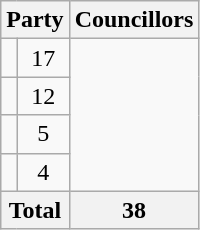<table class="wikitable">
<tr>
<th colspan=2>Party</th>
<th>Councillors</th>
</tr>
<tr>
<td></td>
<td align=center>17</td>
</tr>
<tr>
<td></td>
<td align=center>12</td>
</tr>
<tr>
<td></td>
<td align=center>5</td>
</tr>
<tr>
<td></td>
<td align=center>4</td>
</tr>
<tr>
<th colspan=2>Total</th>
<th align=center>38</th>
</tr>
</table>
